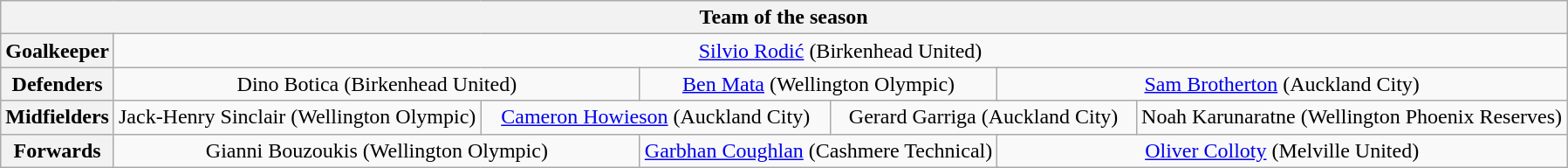<table class="wikitable" style="text-align:center">
<tr>
<th colspan="13">Team of the season</th>
</tr>
<tr>
<th>Goalkeeper</th>
<td colspan="12"> <a href='#'>Silvio Rodić</a> (Birkenhead United)</td>
</tr>
<tr>
<th>Defenders</th>
<td colspan="4"> Dino Botica (Birkenhead United)</td>
<td colspan="4"> <a href='#'>Ben Mata</a> (Wellington Olympic)</td>
<td colspan="4"> <a href='#'>Sam Brotherton</a> (Auckland City)</td>
</tr>
<tr>
<th>Midfielders</th>
<td colspan="3"> Jack-Henry Sinclair (Wellington Olympic)</td>
<td colspan="3"> <a href='#'>Cameron Howieson</a> (Auckland City)</td>
<td colspan="3"> Gerard Garriga (Auckland City)</td>
<td colspan="3"> Noah Karunaratne (Wellington Phoenix Reserves)</td>
</tr>
<tr>
<th>Forwards</th>
<td colspan="4"> Gianni Bouzoukis (Wellington Olympic)</td>
<td colspan="4"> <a href='#'>Garbhan Coughlan</a> (Cashmere Technical)</td>
<td colspan="4"> <a href='#'>Oliver Colloty</a> (Melville United)</td>
</tr>
</table>
